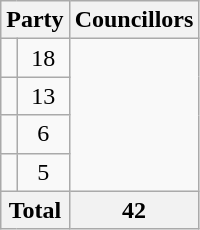<table class="wikitable">
<tr>
<th colspan=2>Party</th>
<th>Councillors</th>
</tr>
<tr>
<td></td>
<td align=center>18</td>
</tr>
<tr>
<td></td>
<td align=center>13</td>
</tr>
<tr>
<td></td>
<td align=center>6</td>
</tr>
<tr>
<td></td>
<td align=center>5</td>
</tr>
<tr>
<th colspan=2>Total</th>
<th align=center>42</th>
</tr>
</table>
